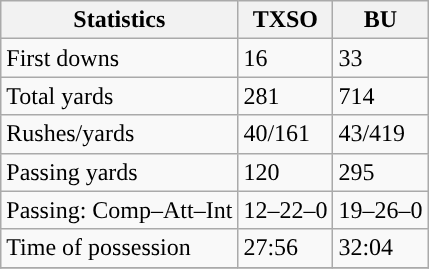<table class="wikitable" style="float: left;">
<tr>
<th>Statistics</th>
<th>TXSO</th>
<th>BU</th>
</tr>
<tr>
<td>First downs</td>
<td>16</td>
<td>33</td>
</tr>
<tr>
<td>Total yards</td>
<td>281</td>
<td>714</td>
</tr>
<tr>
<td>Rushes/yards</td>
<td>40/161</td>
<td>43/419</td>
</tr>
<tr>
<td>Passing yards</td>
<td>120</td>
<td>295</td>
</tr>
<tr>
<td>Passing: Comp–Att–Int</td>
<td>12–22–0</td>
<td>19–26–0</td>
</tr>
<tr>
<td>Time of possession</td>
<td>27:56</td>
<td>32:04</td>
</tr>
<tr>
</tr>
</table>
